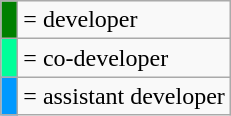<table class="wikitable">
<tr>
<td style="background:#008000;"> </td>
<td>= developer</td>
</tr>
<tr>
<td style="background:#00ff99;"> </td>
<td>= co-developer</td>
</tr>
<tr>
<td style="background:#0099ff;"> </td>
<td>= assistant developer</td>
</tr>
</table>
